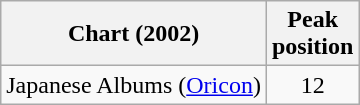<table class="wikitable" border="1">
<tr>
<th>Chart (2002)</th>
<th>Peak<br>position</th>
</tr>
<tr>
<td>Japanese Albums (<a href='#'>Oricon</a>)</td>
<td align=center>12</td>
</tr>
</table>
